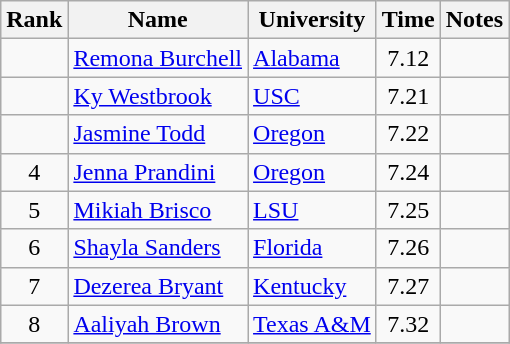<table class="wikitable sortable" style="text-align:center">
<tr>
<th>Rank</th>
<th>Name</th>
<th>University</th>
<th>Time</th>
<th>Notes</th>
</tr>
<tr>
<td></td>
<td align=left><a href='#'>Remona Burchell</a> </td>
<td align=left><a href='#'>Alabama</a></td>
<td>7.12</td>
<td></td>
</tr>
<tr>
<td></td>
<td align=left><a href='#'>Ky Westbrook</a></td>
<td align=left><a href='#'>USC</a></td>
<td>7.21</td>
<td></td>
</tr>
<tr>
<td></td>
<td align=left><a href='#'>Jasmine Todd</a></td>
<td align=left><a href='#'>Oregon</a></td>
<td>7.22</td>
<td></td>
</tr>
<tr>
<td>4</td>
<td align=left><a href='#'>Jenna Prandini</a></td>
<td align=left><a href='#'>Oregon</a></td>
<td>7.24</td>
<td></td>
</tr>
<tr>
<td>5</td>
<td align=left><a href='#'>Mikiah Brisco</a></td>
<td align=left><a href='#'>LSU</a></td>
<td>7.25</td>
<td></td>
</tr>
<tr>
<td>6</td>
<td align=left><a href='#'>Shayla Sanders</a></td>
<td align=left><a href='#'>Florida</a></td>
<td>7.26</td>
<td></td>
</tr>
<tr>
<td>7</td>
<td align=left><a href='#'>Dezerea Bryant</a></td>
<td align=left><a href='#'>Kentucky</a></td>
<td>7.27</td>
<td></td>
</tr>
<tr>
<td>8</td>
<td align=left><a href='#'>Aaliyah Brown</a></td>
<td align=left><a href='#'>Texas A&M</a></td>
<td>7.32</td>
<td></td>
</tr>
<tr>
</tr>
</table>
